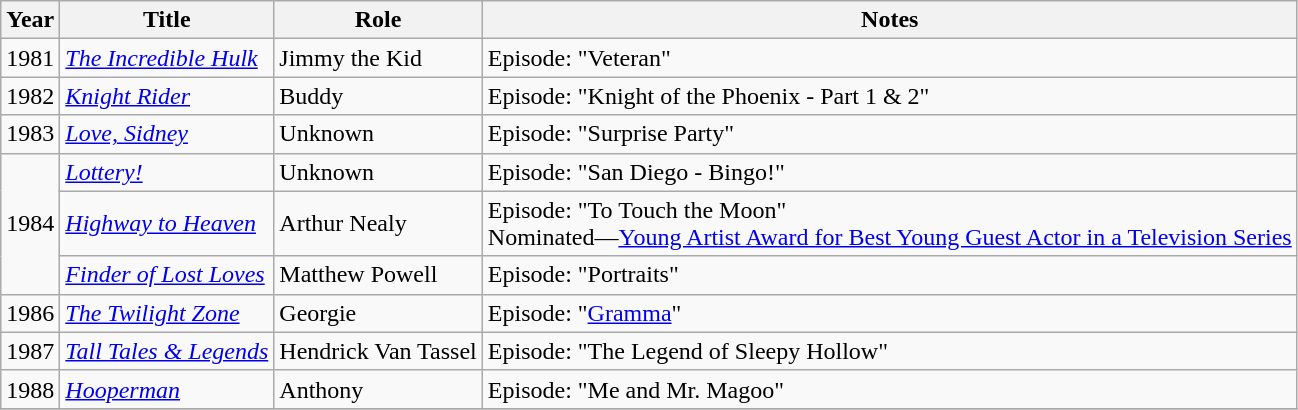<table class="wikitable sortable">
<tr>
<th>Year</th>
<th>Title</th>
<th>Role</th>
<th>Notes</th>
</tr>
<tr>
<td>1981</td>
<td><em><a href='#'>The Incredible Hulk</a></em></td>
<td>Jimmy the Kid</td>
<td>Episode: "Veteran"</td>
</tr>
<tr>
<td>1982</td>
<td><em><a href='#'>Knight Rider</a></em></td>
<td>Buddy</td>
<td>Episode: "Knight of the Phoenix - Part 1 & 2"</td>
</tr>
<tr>
<td>1983</td>
<td><em><a href='#'>Love, Sidney</a></em></td>
<td>Unknown</td>
<td>Episode: "Surprise Party"</td>
</tr>
<tr>
<td rowspan=3>1984</td>
<td><em><a href='#'>Lottery!</a></em></td>
<td>Unknown</td>
<td>Episode: "San Diego - Bingo!"</td>
</tr>
<tr>
<td><em><a href='#'>Highway to Heaven</a></em></td>
<td>Arthur Nealy</td>
<td>Episode: "To Touch the Moon"<br>Nominated—<a href='#'>Young Artist Award for Best Young Guest Actor in a Television Series</a></td>
</tr>
<tr>
<td><em><a href='#'>Finder of Lost Loves</a></em></td>
<td>Matthew Powell</td>
<td>Episode: "Portraits"</td>
</tr>
<tr>
<td>1986</td>
<td><em><a href='#'>The Twilight Zone</a></em></td>
<td>Georgie</td>
<td>Episode: "<a href='#'>Gramma</a>"</td>
</tr>
<tr>
<td>1987</td>
<td><em><a href='#'>Tall Tales & Legends</a></em></td>
<td>Hendrick Van Tassel</td>
<td>Episode: "The Legend of Sleepy Hollow"</td>
</tr>
<tr>
<td>1988</td>
<td><em><a href='#'>Hooperman</a></em></td>
<td>Anthony</td>
<td>Episode: "Me and Mr. Magoo"</td>
</tr>
<tr>
</tr>
</table>
